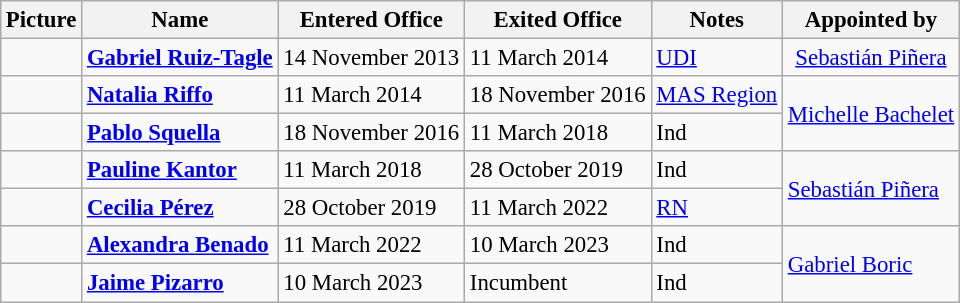<table class="wikitable" style="margin:1em auto; font-size:95%;">
<tr>
<th>Picture</th>
<th>Name</th>
<th>Entered Office</th>
<th>Exited Office</th>
<th>Notes</th>
<th>Appointed by</th>
</tr>
<tr>
<td></td>
<td><strong><a href='#'>Gabriel Ruiz-Tagle</a></strong></td>
<td>14 November 2013</td>
<td>11 March 2014</td>
<td><a href='#'>UDI</a></td>
<td align="center"><a href='#'>Sebastián Piñera</a></td>
</tr>
<tr>
<td></td>
<td><strong><a href='#'>Natalia Riffo</a></strong></td>
<td>11 March 2014</td>
<td>18 November 2016</td>
<td><a href='#'>MAS Region</a></td>
<td rowspan="2"><a href='#'>Michelle Bachelet</a></td>
</tr>
<tr>
<td></td>
<td><strong><a href='#'>Pablo Squella</a></strong></td>
<td>18 November 2016</td>
<td>11 March 2018</td>
<td>Ind</td>
</tr>
<tr>
<td></td>
<td><strong><a href='#'>Pauline Kantor</a></strong></td>
<td>11 March 2018</td>
<td>28 October 2019</td>
<td>Ind</td>
<td rowspan="2"><a href='#'>Sebastián Piñera</a></td>
</tr>
<tr>
<td></td>
<td><strong><a href='#'>Cecilia Pérez</a></strong></td>
<td>28 October 2019</td>
<td>11 March 2022</td>
<td><a href='#'>RN</a></td>
</tr>
<tr>
<td></td>
<td><strong><a href='#'>Alexandra Benado</a></strong></td>
<td>11 March 2022</td>
<td>10 March 2023</td>
<td>Ind</td>
<td rowspan="2"><a href='#'>Gabriel Boric</a></td>
</tr>
<tr>
<td></td>
<td><strong><a href='#'>Jaime Pizarro</a></strong></td>
<td>10 March 2023</td>
<td>Incumbent</td>
<td>Ind</td>
</tr>
</table>
